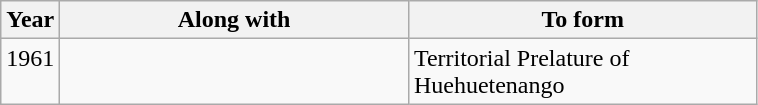<table class="wikitable">
<tr>
<th>Year</th>
<th width="225">Along with</th>
<th width="225">To form</th>
</tr>
<tr valign="top">
<td>1961</td>
<td></td>
<td>Territorial Prelature of Huehuetenango</td>
</tr>
</table>
